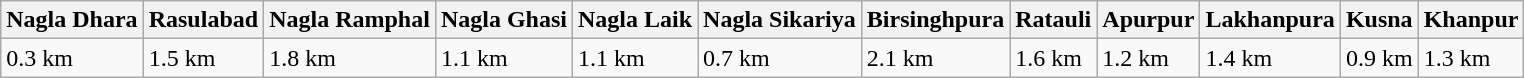<table class="wikitable">
<tr>
<th>Nagla Dhara</th>
<th>Rasulabad</th>
<th>Nagla Ramphal</th>
<th>Nagla Ghasi</th>
<th>Nagla Laik</th>
<th>Nagla Sikariya</th>
<th>Birsinghpura</th>
<th>Ratauli</th>
<th>Apurpur</th>
<th>Lakhanpura</th>
<th>Kusna</th>
<th>Khanpur</th>
</tr>
<tr>
<td>0.3 km</td>
<td>1.5 km</td>
<td>1.8 km</td>
<td>1.1 km</td>
<td>1.1 km</td>
<td>0.7 km</td>
<td>2.1 km</td>
<td>1.6 km</td>
<td>1.2 km</td>
<td>1.4 km</td>
<td>0.9 km</td>
<td>1.3 km</td>
</tr>
</table>
